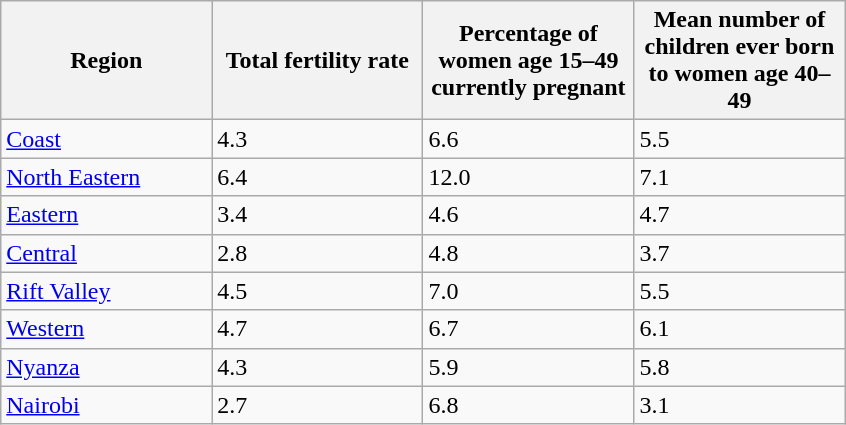<table class="wikitable sortable">
<tr>
<th style="width:100pt;">Region</th>
<th style="width:100pt;">Total fertility rate</th>
<th style="width:100pt;">Percentage of women age 15–49 currently pregnant</th>
<th style="width:100pt;">Mean number of children ever born to women age 40–49</th>
</tr>
<tr>
<td><a href='#'>Coast</a></td>
<td>4.3</td>
<td>6.6</td>
<td>5.5</td>
</tr>
<tr>
<td><a href='#'>North Eastern</a></td>
<td>6.4</td>
<td>12.0</td>
<td>7.1</td>
</tr>
<tr>
<td><a href='#'>Eastern</a></td>
<td>3.4</td>
<td>4.6</td>
<td>4.7</td>
</tr>
<tr>
<td><a href='#'>Central</a></td>
<td>2.8</td>
<td>4.8</td>
<td>3.7</td>
</tr>
<tr>
<td><a href='#'>Rift Valley</a></td>
<td>4.5</td>
<td>7.0</td>
<td>5.5</td>
</tr>
<tr>
<td><a href='#'>Western</a></td>
<td>4.7</td>
<td>6.7</td>
<td>6.1</td>
</tr>
<tr>
<td><a href='#'>Nyanza</a></td>
<td>4.3</td>
<td>5.9</td>
<td>5.8</td>
</tr>
<tr>
<td><a href='#'>Nairobi</a></td>
<td>2.7</td>
<td>6.8</td>
<td>3.1</td>
</tr>
</table>
